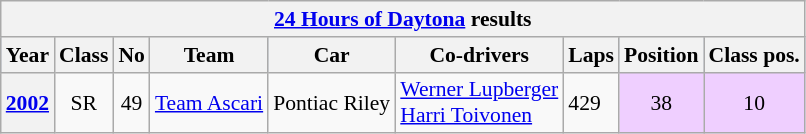<table class="wikitable " style="font-size:90%">
<tr>
<th colspan=45><a href='#'>24 Hours of Daytona</a> results</th>
</tr>
<tr style="background:#abbbdd;">
<th>Year</th>
<th>Class</th>
<th>No</th>
<th>Team</th>
<th>Car</th>
<th>Co-drivers</th>
<th>Laps</th>
<th>Position</th>
<th>Class pos.</th>
</tr>
<tr>
<th><a href='#'>2002</a></th>
<td align=center>SR</td>
<td align=center>49</td>
<td> <a href='#'>Team Ascari</a></td>
<td>Pontiac Riley</td>
<td> <a href='#'>Werner Lupberger</a><br> <a href='#'>Harri Toivonen</a></td>
<td>429</td>
<td style="background:#EFCFFF;" align=center>38 </td>
<td style="background:#EFCFFF;" align=center>10 </td>
</tr>
</table>
